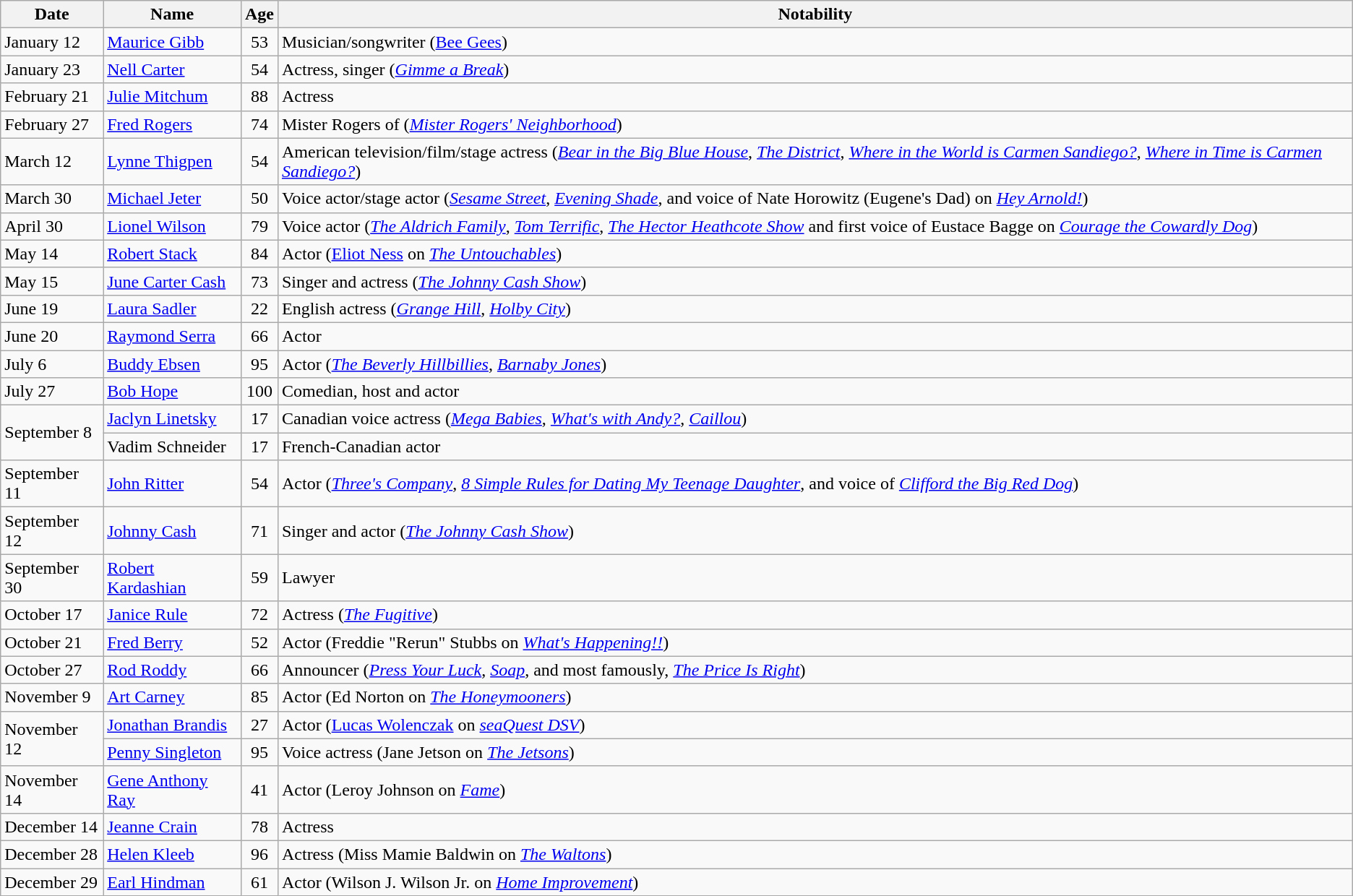<table class="wikitable sortable">
<tr ">
<th>Date</th>
<th>Name</th>
<th>Age</th>
<th class="unsortable">Notability</th>
</tr>
<tr>
<td>January 12</td>
<td><a href='#'>Maurice Gibb</a></td>
<td align="center">53</td>
<td>Musician/songwriter (<a href='#'>Bee Gees</a>)</td>
</tr>
<tr>
<td>January 23</td>
<td><a href='#'>Nell Carter</a></td>
<td align="center">54</td>
<td>Actress, singer (<em><a href='#'>Gimme a Break</a></em>)</td>
</tr>
<tr>
<td>February 21</td>
<td><a href='#'>Julie Mitchum</a></td>
<td align="center">88</td>
<td>Actress</td>
</tr>
<tr>
<td>February 27</td>
<td><a href='#'>Fred Rogers</a></td>
<td align="center">74</td>
<td>Mister Rogers of (<em><a href='#'>Mister Rogers' Neighborhood</a></em>)</td>
</tr>
<tr>
<td>March 12</td>
<td><a href='#'>Lynne Thigpen</a></td>
<td align="center">54</td>
<td>American television/film/stage actress  (<em><a href='#'>Bear in the Big Blue House</a></em>, <em><a href='#'>The District</a></em>, <em><a href='#'>Where in the World is Carmen Sandiego?</a></em>, <em><a href='#'>Where in Time is Carmen Sandiego?</a></em>)</td>
</tr>
<tr>
<td>March 30</td>
<td><a href='#'>Michael Jeter</a></td>
<td align="center">50</td>
<td>Voice actor/stage actor (<em><a href='#'>Sesame Street</a></em>, <em><a href='#'>Evening Shade</a></em>, and voice of Nate Horowitz (Eugene's Dad) on <em><a href='#'>Hey Arnold!</a></em>)</td>
</tr>
<tr>
<td>April 30</td>
<td><a href='#'>Lionel Wilson</a></td>
<td align="center">79</td>
<td>Voice actor (<em><a href='#'>The Aldrich Family</a></em>, <em><a href='#'>Tom Terrific</a></em>, <em><a href='#'>The Hector Heathcote Show</a></em> and first voice of Eustace Bagge on <em><a href='#'>Courage the Cowardly Dog</a></em>)</td>
</tr>
<tr>
<td>May 14</td>
<td><a href='#'>Robert Stack</a></td>
<td align="center">84</td>
<td>Actor (<a href='#'>Eliot Ness</a> on <em><a href='#'>The Untouchables</a></em>)</td>
</tr>
<tr>
<td>May 15</td>
<td><a href='#'>June Carter Cash</a></td>
<td align="center">73</td>
<td>Singer and actress (<em><a href='#'>The Johnny Cash Show</a></em>)</td>
</tr>
<tr>
<td>June 19</td>
<td><a href='#'>Laura Sadler</a></td>
<td align="center">22</td>
<td>English actress (<em><a href='#'>Grange Hill</a></em>, <em><a href='#'>Holby City</a></em>)</td>
</tr>
<tr>
<td>June 20</td>
<td><a href='#'>Raymond Serra</a></td>
<td align="center">66</td>
<td>Actor</td>
</tr>
<tr>
<td>July 6</td>
<td><a href='#'>Buddy Ebsen</a></td>
<td align="center">95</td>
<td>Actor (<em><a href='#'>The Beverly Hillbillies</a></em>, <em><a href='#'>Barnaby Jones</a></em>)</td>
</tr>
<tr>
<td>July 27</td>
<td><a href='#'>Bob Hope</a></td>
<td align="center">100</td>
<td>Comedian, host and actor</td>
</tr>
<tr>
<td rowspan="2">September 8</td>
<td><a href='#'>Jaclyn Linetsky</a></td>
<td align="center">17</td>
<td>Canadian voice actress (<em><a href='#'>Mega Babies</a></em>, <em><a href='#'>What's with Andy?</a></em>, <em><a href='#'>Caillou</a></em>)</td>
</tr>
<tr>
<td>Vadim Schneider</td>
<td align="center">17</td>
<td>French-Canadian actor</td>
</tr>
<tr>
<td>September 11</td>
<td><a href='#'>John Ritter</a></td>
<td align="center">54</td>
<td>Actor (<em><a href='#'>Three's Company</a></em>, <em><a href='#'>8 Simple Rules for Dating My Teenage Daughter</a></em>, and voice of <em><a href='#'>Clifford the Big Red Dog</a></em>)</td>
</tr>
<tr>
<td>September 12</td>
<td><a href='#'>Johnny Cash</a></td>
<td align="center">71</td>
<td>Singer and actor (<em><a href='#'>The Johnny Cash Show</a></em>)</td>
</tr>
<tr>
<td>September 30</td>
<td><a href='#'>Robert Kardashian</a></td>
<td align="center">59</td>
<td>Lawyer</td>
</tr>
<tr>
<td>October 17</td>
<td><a href='#'>Janice Rule</a></td>
<td align="center">72</td>
<td>Actress (<em><a href='#'>The Fugitive</a></em>)</td>
</tr>
<tr>
<td>October 21</td>
<td><a href='#'>Fred Berry</a></td>
<td align="center">52</td>
<td>Actor (Freddie "Rerun" Stubbs on <em><a href='#'>What's Happening!!</a></em>)</td>
</tr>
<tr>
<td>October 27</td>
<td><a href='#'>Rod Roddy</a></td>
<td align="center">66</td>
<td>Announcer (<em><a href='#'>Press Your Luck</a></em>, <em><a href='#'>Soap</a></em>, and most famously, <em><a href='#'>The Price Is Right</a></em>)</td>
</tr>
<tr>
<td>November 9</td>
<td><a href='#'>Art Carney</a></td>
<td align="center">85</td>
<td>Actor (Ed Norton on <em><a href='#'>The Honeymooners</a></em>)</td>
</tr>
<tr>
<td rowspan="2">November 12</td>
<td><a href='#'>Jonathan Brandis</a></td>
<td align="center">27</td>
<td>Actor (<a href='#'>Lucas Wolenczak</a> on <em><a href='#'>seaQuest DSV</a></em>)</td>
</tr>
<tr>
<td><a href='#'>Penny Singleton</a></td>
<td align="center">95</td>
<td>Voice actress (Jane Jetson on <em><a href='#'>The Jetsons</a></em>)</td>
</tr>
<tr>
<td>November 14</td>
<td><a href='#'>Gene Anthony Ray</a></td>
<td align="center">41</td>
<td>Actor (Leroy Johnson on <em><a href='#'>Fame</a></em>)</td>
</tr>
<tr>
<td>December 14</td>
<td><a href='#'>Jeanne Crain</a></td>
<td align="center">78</td>
<td>Actress</td>
</tr>
<tr>
<td>December 28</td>
<td><a href='#'>Helen Kleeb</a></td>
<td align="center">96</td>
<td>Actress (Miss Mamie Baldwin on <em><a href='#'>The Waltons</a></em>)</td>
</tr>
<tr>
<td>December 29</td>
<td><a href='#'>Earl Hindman</a></td>
<td align="center">61</td>
<td>Actor (Wilson J. Wilson Jr. on <em><a href='#'>Home Improvement</a></em>)</td>
</tr>
</table>
